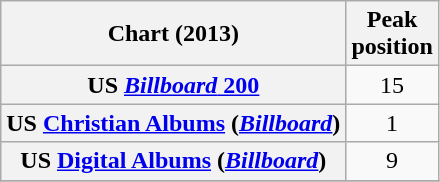<table class="wikitable plainrowheaders sortable" style="text-align:center;">
<tr>
<th scope="col">Chart (2013)</th>
<th scope="col">Peak<br>position</th>
</tr>
<tr>
<th scope="row">US <a href='#'><em>Billboard</em> 200</a></th>
<td>15</td>
</tr>
<tr>
<th scope="row">US <a href='#'>Christian Albums</a> (<a href='#'><em>Billboard</em></a>)</th>
<td>1</td>
</tr>
<tr>
<th scope="row">US <a href='#'>Digital Albums</a> (<a href='#'><em>Billboard</em></a>)</th>
<td>9</td>
</tr>
<tr>
</tr>
</table>
